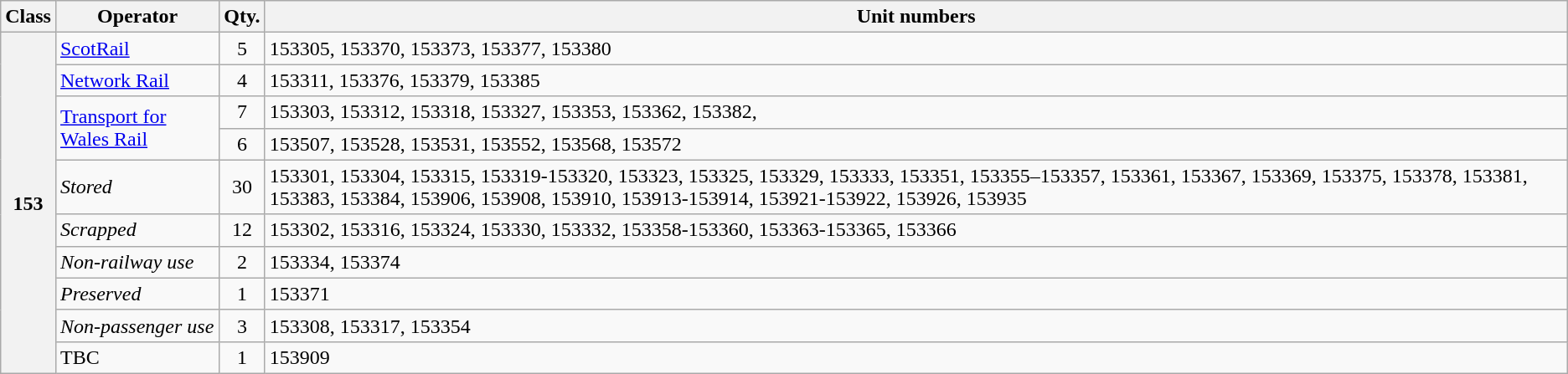<table class="wikitable">
<tr>
<th>Class</th>
<th>Operator</th>
<th>Qty.</th>
<th>Unit numbers</th>
</tr>
<tr>
<th rowspan="10">153</th>
<td><a href='#'>ScotRail</a></td>
<td align=center>5</td>
<td>153305, 153370, 153373, 153377, 153380</td>
</tr>
<tr>
<td><a href='#'>Network Rail</a></td>
<td align=center>4</td>
<td>153311, 153376, 153379, 153385</td>
</tr>
<tr>
<td rowspan="2"><a href='#'>Transport for Wales Rail</a></td>
<td align=center>7</td>
<td>153303, 153312, 153318, 153327, 153353, 153362, 153382,</td>
</tr>
<tr>
<td align="center">6</td>
<td>153507, 153528, 153531, 153552, 153568, 153572</td>
</tr>
<tr>
<td><em>Stored</em></td>
<td align="center">30</td>
<td>153301, 153304, 153315, 153319-153320, 153323, 153325, 153329, 153333, 153351, 153355–153357, 153361, 153367, 153369, 153375, 153378, 153381, 153383, 153384, 153906, 153908, 153910, 153913-153914, 153921-153922, 153926, 153935</td>
</tr>
<tr>
<td><em>Scrapped</em></td>
<td align=center>12</td>
<td>153302, 153316, 153324, 153330, 153332, 153358-153360, 153363-153365, 153366</td>
</tr>
<tr>
<td><em>Non-railway use</em></td>
<td align=center>2</td>
<td>153334, 153374</td>
</tr>
<tr>
<td><em>Preserved</em></td>
<td align=center>1</td>
<td>153371</td>
</tr>
<tr>
<td><em>Non-passenger use</em></td>
<td align=center>3</td>
<td>153308, 153317, 153354</td>
</tr>
<tr>
<td>TBC</td>
<td align="center">1</td>
<td>153909</td>
</tr>
</table>
